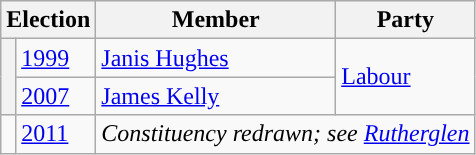<table class="wikitable">
<tr>
<th colspan="2">Election</th>
<th>Member</th>
<th>Party</th>
</tr>
<tr>
<th rowspan="2" style="background-color: "></th>
<td><a href='#'>1999</a></td>
<td><a href='#'>Janis Hughes</a></td>
<td rowspan="2"><a href='#'>Labour</a></td>
</tr>
<tr>
<td><a href='#'>2007</a></td>
<td><a href='#'>James Kelly</a></td>
</tr>
<tr>
<td></td>
<td><a href='#'>2011</a></td>
<td colspan=3"><em>Constituency redrawn; see <a href='#'>Rutherglen</a></em></td>
</tr>
</table>
